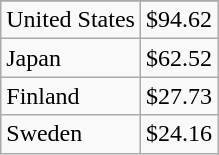<table class="wikitable">
<tr>
</tr>
<tr>
<td> United States</td>
<td>$94.62</td>
</tr>
<tr>
<td> Japan</td>
<td>$62.52</td>
</tr>
<tr>
<td> Finland</td>
<td>$27.73</td>
</tr>
<tr>
<td> Sweden</td>
<td>$24.16</td>
</tr>
</table>
